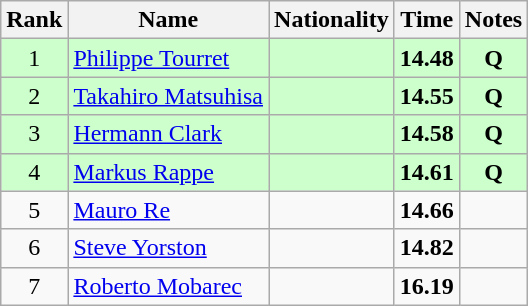<table class="wikitable sortable" style="text-align:center">
<tr>
<th>Rank</th>
<th>Name</th>
<th>Nationality</th>
<th>Time</th>
<th>Notes</th>
</tr>
<tr bgcolor=ccffcc>
<td>1</td>
<td align=left><a href='#'>Philippe Tourret</a></td>
<td align=left></td>
<td><strong>14.48</strong></td>
<td><strong>Q</strong></td>
</tr>
<tr bgcolor=ccffcc>
<td>2</td>
<td align=left><a href='#'>Takahiro Matsuhisa</a></td>
<td align=left></td>
<td><strong>14.55</strong></td>
<td><strong>Q</strong></td>
</tr>
<tr bgcolor=ccffcc>
<td>3</td>
<td align=left><a href='#'>Hermann Clark</a></td>
<td align=left></td>
<td><strong>14.58</strong></td>
<td><strong>Q</strong></td>
</tr>
<tr bgcolor=ccffcc>
<td>4</td>
<td align=left><a href='#'>Markus Rappe</a></td>
<td align=left></td>
<td><strong>14.61</strong></td>
<td><strong>Q</strong></td>
</tr>
<tr>
<td>5</td>
<td align=left><a href='#'>Mauro Re</a></td>
<td align=left></td>
<td><strong>14.66</strong></td>
<td></td>
</tr>
<tr>
<td>6</td>
<td align=left><a href='#'>Steve Yorston</a></td>
<td align=left></td>
<td><strong>14.82</strong></td>
<td></td>
</tr>
<tr>
<td>7</td>
<td align=left><a href='#'>Roberto Mobarec</a></td>
<td align=left></td>
<td><strong>16.19</strong></td>
<td></td>
</tr>
</table>
